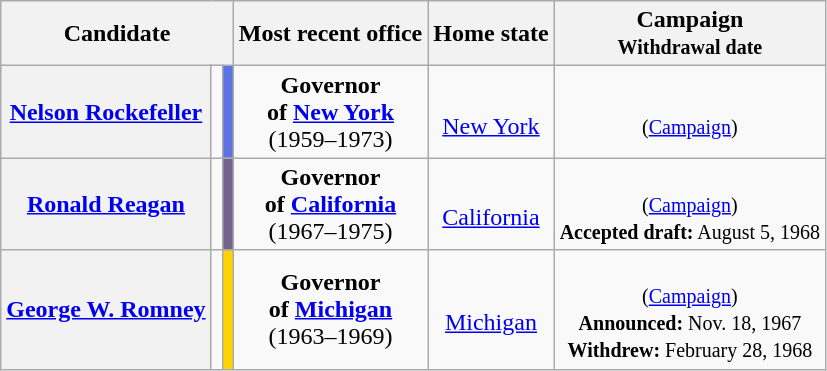<table class="wikitable sortable" style="text-align:center;">
<tr>
<th colspan="3">Candidate</th>
<th class="unsortable">Most recent office</th>
<th>Home state</th>
<th data-sort-type="date">Campaign<br><small>Withdrawal date</small></th>
</tr>
<tr>
<th scope="row" data-sort-value="Rockefeller"><a href='#'>Nelson Rockefeller</a></th>
<td></td>
<td style="background:#5d73e5;"></td>
<td><strong>Governor</strong><br><strong>of <a href='#'>New York</a></strong><br>(1959–1973)</td>
<td><br><a href='#'>New York</a></td>
<td data-sort-value="03-04-2016"><br><small>(<a href='#'>Campaign</a>)</small></td>
</tr>
<tr>
<th scope="row" data-sort-value="Reagan"><a href='#'>Ronald Reagan</a></th>
<td></td>
<td style="background:#73638c;"></td>
<td><strong>Governor</strong><br><strong>of <a href='#'>California</a></strong><br>(1967–1975)</td>
<td><br><a href='#'>California</a></td>
<td data-sort-value="03-04-2016"><br><small>(<a href='#'>Campaign</a>)</small><br><small><strong>Accepted draft:</strong> August 5, 1968</small></td>
</tr>
<tr>
<th scope="row" data-sort-value="Romney"><a href='#'>George W. Romney</a></th>
<td></td>
<td style="background:#ffd400;"></td>
<td><strong>Governor</strong><br><strong>of <a href='#'>Michigan</a></strong><br>(1963–1969)</td>
<td><br><a href='#'>Michigan</a></td>
<td><br><small>(<a href='#'>Campaign</a>)</small><br><small><strong>Announced:</strong> Nov. 18, 1967</small><br><small><strong>Withdrew:</strong> February 28, 1968</small></td>
</tr>
</table>
